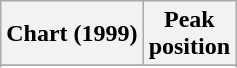<table class="wikitable sortable plainrowheaders" style="text-align:center">
<tr>
<th>Chart (1999)</th>
<th>Peak<br>position</th>
</tr>
<tr>
</tr>
<tr>
</tr>
</table>
